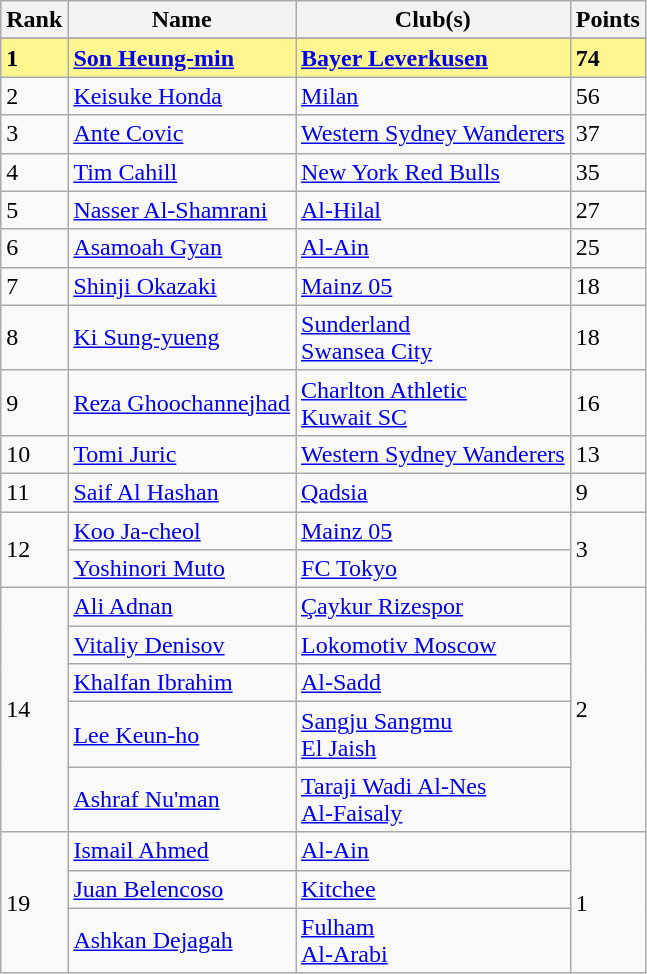<table class="wikitable">
<tr>
<th>Rank</th>
<th>Name</th>
<th>Club(s)</th>
<th>Points</th>
</tr>
<tr>
</tr>
<tr bgcolor="#FFF68F">
<td><strong>1</strong></td>
<td> <strong><a href='#'>Son Heung-min</a></strong></td>
<td> <strong><a href='#'>Bayer Leverkusen</a></strong></td>
<td><strong>74</strong></td>
</tr>
<tr>
<td>2</td>
<td> <a href='#'>Keisuke Honda</a></td>
<td> <a href='#'>Milan</a></td>
<td>56</td>
</tr>
<tr>
<td>3</td>
<td> <a href='#'>Ante Covic</a></td>
<td> <a href='#'>Western Sydney Wanderers</a></td>
<td>37</td>
</tr>
<tr>
<td>4</td>
<td> <a href='#'>Tim Cahill</a></td>
<td> <a href='#'>New York Red Bulls</a></td>
<td>35</td>
</tr>
<tr>
<td>5</td>
<td> <a href='#'>Nasser Al-Shamrani</a></td>
<td> <a href='#'>Al-Hilal</a></td>
<td>27</td>
</tr>
<tr>
<td>6</td>
<td> <a href='#'>Asamoah Gyan</a></td>
<td> <a href='#'>Al-Ain</a></td>
<td>25</td>
</tr>
<tr>
<td>7</td>
<td> <a href='#'>Shinji Okazaki</a></td>
<td>  <a href='#'>Mainz 05</a></td>
<td>18</td>
</tr>
<tr>
<td>8</td>
<td> <a href='#'>Ki Sung-yueng</a></td>
<td> <a href='#'>Sunderland</a><br> <a href='#'>Swansea City</a></td>
<td>18</td>
</tr>
<tr>
<td>9</td>
<td> <a href='#'>Reza Ghoochannejhad</a></td>
<td> <a href='#'>Charlton Athletic</a><br> <a href='#'>Kuwait SC</a></td>
<td>16</td>
</tr>
<tr>
<td>10</td>
<td> <a href='#'>Tomi Juric</a></td>
<td> <a href='#'>Western Sydney Wanderers</a></td>
<td>13</td>
</tr>
<tr>
<td>11</td>
<td> <a href='#'>Saif Al Hashan</a></td>
<td>  <a href='#'>Qadsia</a></td>
<td>9</td>
</tr>
<tr>
<td rowspan="2">12</td>
<td> <a href='#'>Koo Ja-cheol</a></td>
<td>  <a href='#'>Mainz 05</a></td>
<td rowspan="2">3</td>
</tr>
<tr>
<td> <a href='#'>Yoshinori Muto</a></td>
<td> <a href='#'>FC Tokyo</a></td>
</tr>
<tr>
<td rowspan="5">14</td>
<td> <a href='#'>Ali Adnan</a></td>
<td> <a href='#'>Çaykur Rizespor</a></td>
<td rowspan="5">2</td>
</tr>
<tr>
<td> <a href='#'>Vitaliy Denisov</a></td>
<td>  <a href='#'>Lokomotiv Moscow</a></td>
</tr>
<tr>
<td> <a href='#'>Khalfan Ibrahim</a></td>
<td>  <a href='#'>Al-Sadd</a></td>
</tr>
<tr>
<td> <a href='#'>Lee Keun-ho</a></td>
<td> <a href='#'>Sangju Sangmu</a><br> <a href='#'>El Jaish</a></td>
</tr>
<tr>
<td> <a href='#'>Ashraf Nu'man</a></td>
<td>  <a href='#'>Taraji Wadi Al-Nes</a><br> <a href='#'>Al-Faisaly</a></td>
</tr>
<tr>
<td rowspan="3">19</td>
<td> <a href='#'>Ismail Ahmed</a></td>
<td> <a href='#'>Al-Ain</a></td>
<td rowspan="3">1</td>
</tr>
<tr>
<td> <a href='#'>Juan Belencoso</a></td>
<td> <a href='#'>Kitchee</a></td>
</tr>
<tr>
<td> <a href='#'>Ashkan Dejagah</a></td>
<td>  <a href='#'>Fulham</a><br> <a href='#'>Al-Arabi</a></td>
</tr>
</table>
